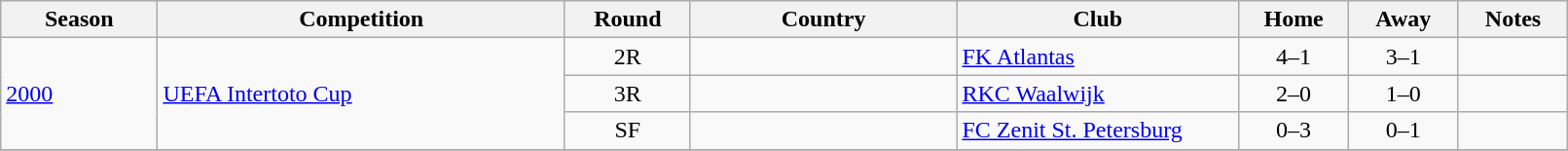<table class="wikitable" width =85%>
<tr>
<th width=10">Season</th>
<th width=26%>Competition</th>
<th width=8%>Round</th>
<th width=17%>Country</th>
<th width=18%>Club</th>
<th width=7%>Home</th>
<th width=7%>Away</th>
<th width=7%>Notes</th>
</tr>
<tr>
<td rowspan="3" valign="center"><a href='#'>2000</a></td>
<td rowspan="3" valign="center"><a href='#'>UEFA Intertoto Cup</a></td>
<td align="center">2R</td>
<td></td>
<td><a href='#'>FK Atlantas</a></td>
<td align="center">4–1</td>
<td align="center">3–1</td>
<td align="center"></td>
</tr>
<tr>
<td align="center">3R</td>
<td></td>
<td><a href='#'>RKC Waalwijk</a></td>
<td align="center">2–0</td>
<td align="center">1–0</td>
<td align="center"></td>
</tr>
<tr>
<td align="center">SF</td>
<td></td>
<td><a href='#'>FC Zenit St. Petersburg</a></td>
<td align="center">0–3</td>
<td align="center">0–1</td>
<td align="center"></td>
</tr>
<tr>
</tr>
</table>
